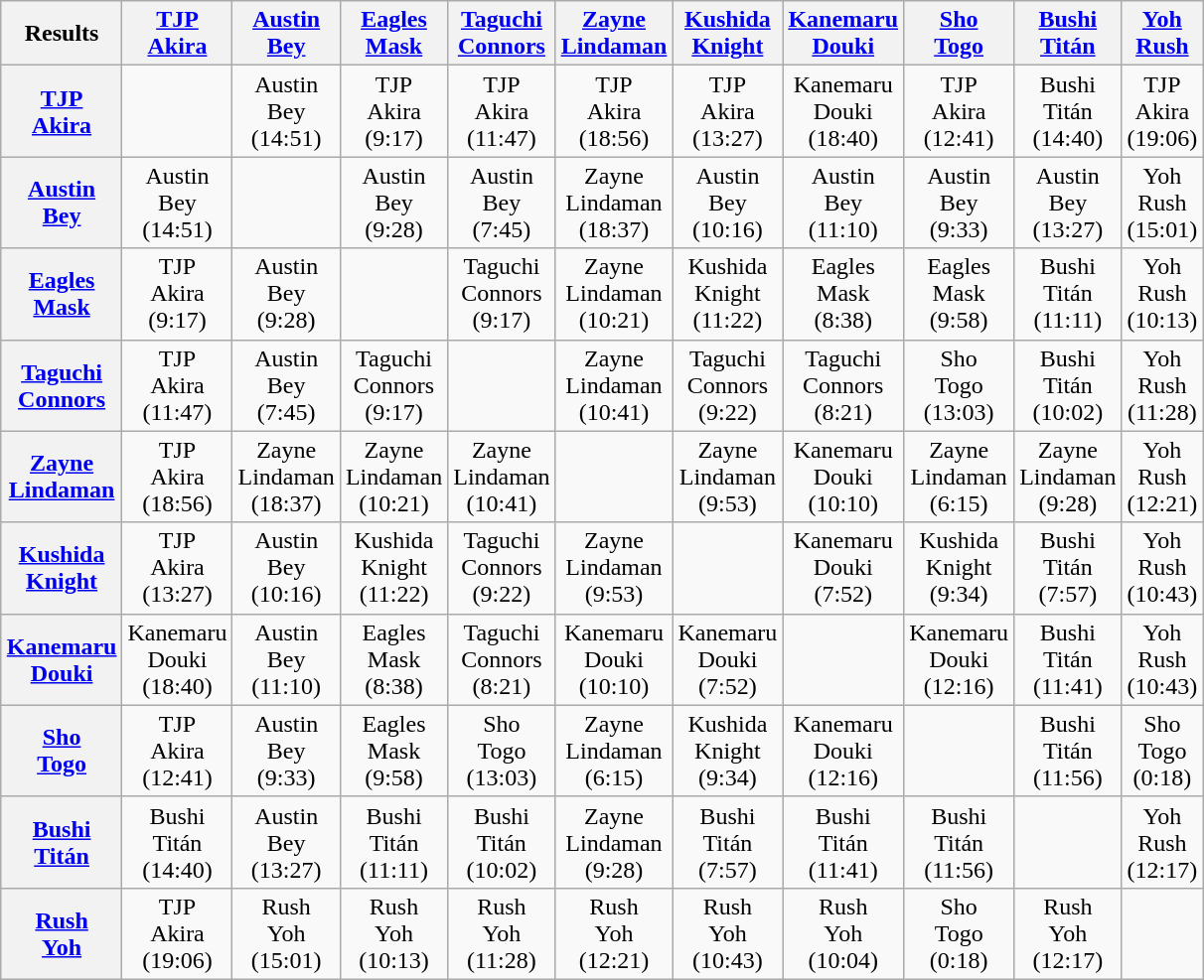<table class="wikitable" style="margin: 1em auto 1em auto;text-align:center">
<tr>
<th>Results</th>
<th><a href='#'>TJP</a><br><a href='#'>Akira</a></th>
<th><a href='#'>Austin</a><br><a href='#'>Bey</a></th>
<th><a href='#'>Eagles</a><br><a href='#'>Mask</a></th>
<th><a href='#'>Taguchi</a><br><a href='#'>Connors</a></th>
<th><a href='#'>Zayne</a><br><a href='#'>Lindaman</a></th>
<th><a href='#'>Kushida</a><br><a href='#'>Knight</a></th>
<th><a href='#'>Kanemaru</a><br><a href='#'>Douki</a></th>
<th><a href='#'>Sho</a><br><a href='#'>Togo</a></th>
<th><a href='#'>Bushi</a><br><a href='#'>Titán</a></th>
<th><a href='#'>Yoh</a><br><a href='#'>Rush</a></th>
</tr>
<tr>
<th><a href='#'>TJP</a><br><a href='#'>Akira</a></th>
<td></td>
<td>Austin<br>Bey<br>(14:51)</td>
<td>TJP<br>Akira<br>(9:17)</td>
<td>TJP<br>Akira<br>(11:47)</td>
<td>TJP<br>Akira<br>(18:56)</td>
<td>TJP<br>Akira<br>(13:27)</td>
<td>Kanemaru<br>Douki<br>(18:40)</td>
<td>TJP<br>Akira<br>(12:41)</td>
<td>Bushi<br>Titán<br>(14:40)</td>
<td>TJP<br>Akira<br>(19:06)</td>
</tr>
<tr>
<th><a href='#'>Austin</a><br><a href='#'>Bey</a></th>
<td>Austin<br>Bey<br>(14:51)</td>
<td></td>
<td>Austin<br>Bey<br>(9:28)</td>
<td>Austin<br>Bey<br>(7:45)</td>
<td>Zayne<br>Lindaman<br>(18:37)</td>
<td>Austin<br>Bey<br>(10:16)</td>
<td>Austin<br>Bey<br>(11:10)</td>
<td>Austin<br>Bey<br>(9:33)</td>
<td>Austin<br>Bey<br>(13:27)</td>
<td>Yoh<br>Rush<br>(15:01)</td>
</tr>
<tr>
<th><a href='#'>Eagles</a><br><a href='#'>Mask</a></th>
<td>TJP<br>Akira<br>(9:17)</td>
<td>Austin<br>Bey<br>(9:28)</td>
<td></td>
<td>Taguchi<br>Connors<br>(9:17)</td>
<td>Zayne<br>Lindaman<br>(10:21)</td>
<td>Kushida<br>Knight<br>(11:22)</td>
<td>Eagles<br>Mask<br>(8:38)</td>
<td>Eagles<br>Mask<br>(9:58)</td>
<td>Bushi<br>Titán<br>(11:11)</td>
<td>Yoh<br>Rush<br>(10:13)</td>
</tr>
<tr>
<th><a href='#'>Taguchi</a><br><a href='#'>Connors</a></th>
<td>TJP<br>Akira<br>(11:47)</td>
<td>Austin<br>Bey<br>(7:45)</td>
<td>Taguchi<br>Connors<br>(9:17)</td>
<td></td>
<td>Zayne<br>Lindaman<br>(10:41)</td>
<td>Taguchi<br>Connors<br>(9:22)</td>
<td>Taguchi<br>Connors<br>(8:21)</td>
<td>Sho<br>Togo<br>(13:03)</td>
<td>Bushi<br>Titán<br>(10:02)</td>
<td>Yoh<br>Rush<br>(11:28)</td>
</tr>
<tr>
<th><a href='#'>Zayne</a><br><a href='#'>Lindaman</a></th>
<td>TJP<br>Akira<br>(18:56)</td>
<td>Zayne<br>Lindaman<br>(18:37)</td>
<td>Zayne<br>Lindaman<br>(10:21)</td>
<td>Zayne<br>Lindaman<br>(10:41)</td>
<td></td>
<td>Zayne<br>Lindaman<br>(9:53)</td>
<td>Kanemaru<br>Douki<br>(10:10)</td>
<td>Zayne<br>Lindaman<br>(6:15)</td>
<td>Zayne<br>Lindaman<br>(9:28)</td>
<td>Yoh<br>Rush<br>(12:21)</td>
</tr>
<tr>
<th><a href='#'>Kushida</a><br><a href='#'>Knight</a></th>
<td>TJP<br>Akira<br>(13:27)</td>
<td>Austin<br>Bey<br>(10:16)</td>
<td>Kushida<br>Knight<br>(11:22)</td>
<td>Taguchi<br>Connors<br>(9:22)</td>
<td>Zayne<br>Lindaman<br>(9:53)</td>
<td></td>
<td>Kanemaru<br>Douki<br>(7:52)</td>
<td>Kushida<br>Knight<br>(9:34)</td>
<td>Bushi<br>Titán<br>(7:57)</td>
<td>Yoh<br>Rush<br>(10:43)</td>
</tr>
<tr>
<th><a href='#'>Kanemaru</a><br><a href='#'>Douki</a></th>
<td>Kanemaru<br>Douki<br>(18:40)</td>
<td>Austin<br>Bey<br>(11:10)</td>
<td>Eagles<br>Mask<br>(8:38)</td>
<td>Taguchi<br>Connors<br>(8:21)</td>
<td>Kanemaru<br>Douki<br>(10:10)</td>
<td>Kanemaru<br>Douki<br>(7:52)</td>
<td></td>
<td>Kanemaru<br>Douki<br>(12:16)</td>
<td>Bushi<br>Titán<br>(11:41)</td>
<td>Yoh<br>Rush<br>(10:43)</td>
</tr>
<tr>
<th><a href='#'>Sho</a><br><a href='#'>Togo</a></th>
<td>TJP<br>Akira<br>(12:41)</td>
<td>Austin<br>Bey<br>(9:33)</td>
<td>Eagles<br>Mask<br>(9:58)</td>
<td>Sho<br>Togo<br>(13:03)</td>
<td>Zayne<br>Lindaman<br>(6:15)</td>
<td>Kushida<br>Knight<br>(9:34)</td>
<td>Kanemaru<br>Douki<br>(12:16)</td>
<td></td>
<td>Bushi<br>Titán<br>(11:56)</td>
<td>Sho<br>Togo<br>(0:18)</td>
</tr>
<tr>
<th><a href='#'>Bushi</a><br><a href='#'>Titán</a></th>
<td>Bushi<br>Titán<br>(14:40)</td>
<td>Austin<br>Bey<br>(13:27)</td>
<td>Bushi<br>Titán<br>(11:11)</td>
<td>Bushi<br>Titán<br>(10:02)</td>
<td>Zayne<br>Lindaman<br>(9:28)</td>
<td>Bushi<br>Titán<br>(7:57)</td>
<td>Bushi<br>Titán<br>(11:41)</td>
<td>Bushi<br>Titán<br>(11:56)</td>
<td></td>
<td>Yoh<br>Rush<br>(12:17)</td>
</tr>
<tr>
<th><a href='#'>Rush</a><br><a href='#'>Yoh</a></th>
<td>TJP<br>Akira<br>(19:06)</td>
<td>Rush<br>Yoh<br>(15:01)</td>
<td>Rush<br>Yoh<br>(10:13)</td>
<td>Rush<br>Yoh<br>(11:28)</td>
<td>Rush<br>Yoh<br>(12:21)</td>
<td>Rush<br>Yoh<br>(10:43)</td>
<td>Rush<br>Yoh<br>(10:04)</td>
<td>Sho<br>Togo<br>(0:18)</td>
<td>Rush<br>Yoh<br>(12:17)</td>
<td></td>
</tr>
</table>
